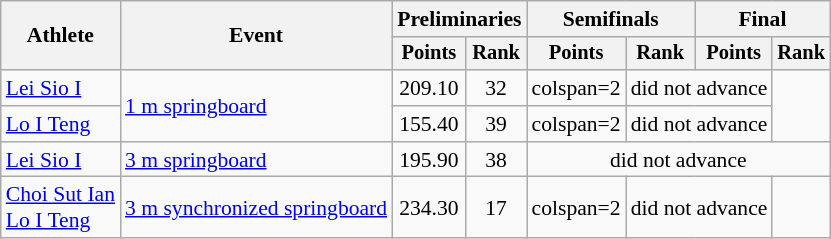<table class=wikitable style="font-size:90%;">
<tr>
<th rowspan="2">Athlete</th>
<th rowspan="2">Event</th>
<th colspan="2">Preliminaries</th>
<th colspan="2">Semifinals</th>
<th colspan="2">Final</th>
</tr>
<tr style="font-size:95%">
<th>Points</th>
<th>Rank</th>
<th>Points</th>
<th>Rank</th>
<th>Points</th>
<th>Rank</th>
</tr>
<tr align=center>
<td align=left><a href='#'>Lei Sio I</a></td>
<td align=left rowspan=2><a href='#'>1 m springboard</a></td>
<td>209.10</td>
<td>32</td>
<td>colspan=2 </td>
<td colspan=2>did not advance</td>
</tr>
<tr align=center>
<td align=left><a href='#'>Lo I Teng</a></td>
<td>155.40</td>
<td>39</td>
<td>colspan=2 </td>
<td colspan=2>did not advance</td>
</tr>
<tr align=center>
<td align=left><a href='#'>Lei Sio I</a></td>
<td align=left><a href='#'>3 m springboard</a></td>
<td>195.90</td>
<td>38</td>
<td colspan=4>did not advance</td>
</tr>
<tr align=center>
<td align=left><a href='#'>Choi Sut Ian</a><br><a href='#'>Lo I Teng</a></td>
<td align=left><a href='#'>3 m synchronized springboard</a></td>
<td>234.30</td>
<td>17</td>
<td>colspan=2 </td>
<td colspan=2>did not advance</td>
</tr>
</table>
